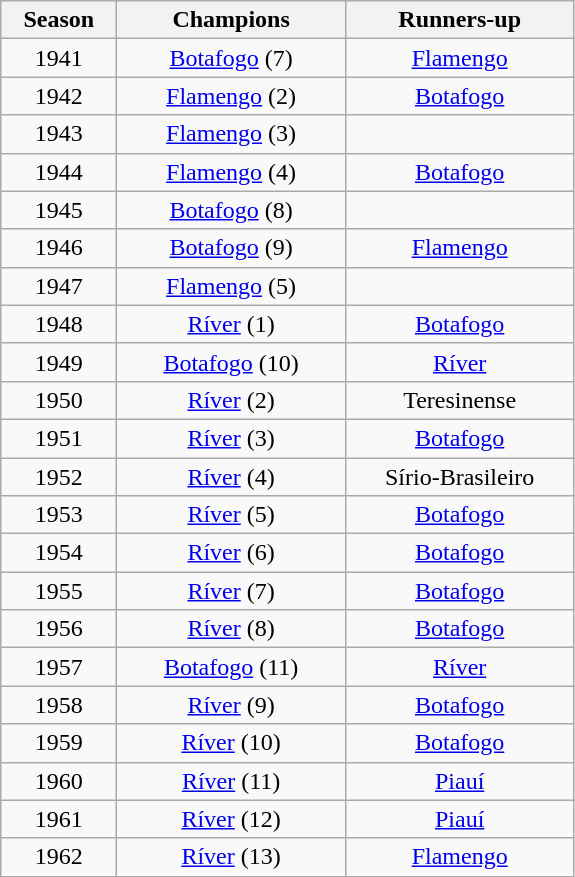<table class="wikitable" style="text-align:center; margin-left:1em;">
<tr>
<th style="width:70px">Season</th>
<th style="width:145px">Champions</th>
<th style="width:145px">Runners-up</th>
</tr>
<tr>
<td>1941</td>
<td><a href='#'>Botafogo</a> (7)</td>
<td><a href='#'>Flamengo</a></td>
</tr>
<tr>
<td>1942</td>
<td><a href='#'>Flamengo</a> (2)</td>
<td><a href='#'>Botafogo</a></td>
</tr>
<tr>
<td>1943</td>
<td><a href='#'>Flamengo</a> (3)</td>
<td></td>
</tr>
<tr>
<td>1944</td>
<td><a href='#'>Flamengo</a> (4)</td>
<td><a href='#'>Botafogo</a></td>
</tr>
<tr>
<td>1945</td>
<td><a href='#'>Botafogo</a> (8)</td>
<td></td>
</tr>
<tr>
<td>1946</td>
<td><a href='#'>Botafogo</a> (9)</td>
<td><a href='#'>Flamengo</a></td>
</tr>
<tr>
<td>1947</td>
<td><a href='#'>Flamengo</a> (5)</td>
<td></td>
</tr>
<tr>
<td>1948</td>
<td><a href='#'>Ríver</a> (1)</td>
<td><a href='#'>Botafogo</a></td>
</tr>
<tr>
<td>1949</td>
<td><a href='#'>Botafogo</a> (10)</td>
<td><a href='#'>Ríver</a></td>
</tr>
<tr>
<td>1950</td>
<td><a href='#'>Ríver</a> (2)</td>
<td>Teresinense</td>
</tr>
<tr>
<td>1951</td>
<td><a href='#'>Ríver</a> (3)</td>
<td><a href='#'>Botafogo</a></td>
</tr>
<tr>
<td>1952</td>
<td><a href='#'>Ríver</a> (4)</td>
<td>Sírio-Brasileiro</td>
</tr>
<tr>
<td>1953</td>
<td><a href='#'>Ríver</a> (5)</td>
<td><a href='#'>Botafogo</a></td>
</tr>
<tr>
<td>1954</td>
<td><a href='#'>Ríver</a> (6)</td>
<td><a href='#'>Botafogo</a></td>
</tr>
<tr>
<td>1955</td>
<td><a href='#'>Ríver</a> (7)</td>
<td><a href='#'>Botafogo</a></td>
</tr>
<tr>
<td>1956</td>
<td><a href='#'>Ríver</a> (8)</td>
<td><a href='#'>Botafogo</a></td>
</tr>
<tr>
<td>1957</td>
<td><a href='#'>Botafogo</a> (11)</td>
<td><a href='#'>Ríver</a></td>
</tr>
<tr>
<td>1958</td>
<td><a href='#'>Ríver</a> (9)</td>
<td><a href='#'>Botafogo</a></td>
</tr>
<tr>
<td>1959</td>
<td><a href='#'>Ríver</a> (10)</td>
<td><a href='#'>Botafogo</a></td>
</tr>
<tr>
<td>1960</td>
<td><a href='#'>Ríver</a> (11)</td>
<td><a href='#'>Piauí</a></td>
</tr>
<tr>
<td>1961</td>
<td><a href='#'>Ríver</a> (12)</td>
<td><a href='#'>Piauí</a></td>
</tr>
<tr>
<td>1962</td>
<td><a href='#'>Ríver</a> (13)</td>
<td><a href='#'>Flamengo</a></td>
</tr>
</table>
